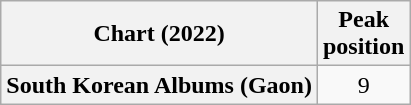<table class="wikitable plainrowheaders" style="text-align:center">
<tr>
<th scope="col">Chart (2022)</th>
<th scope="col">Peak<br>position</th>
</tr>
<tr>
<th scope="row">South Korean Albums (Gaon)</th>
<td>9</td>
</tr>
</table>
